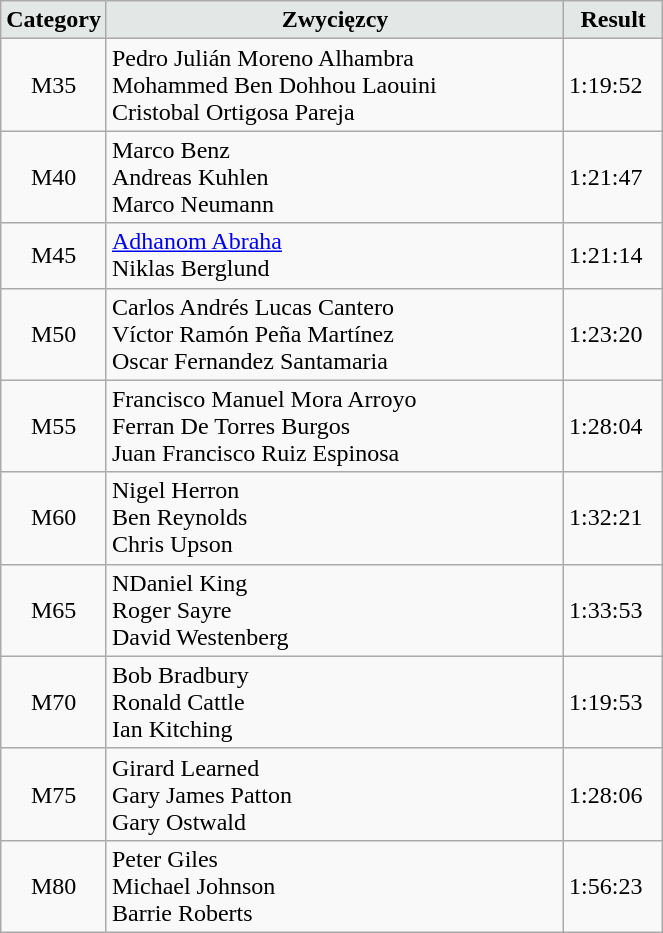<table class="wikitable" width=35%>
<tr>
<td width=15% align="center" bgcolor=#E3E7E6><strong>Category</strong></td>
<td align="center" bgcolor=#E3E7E6> <strong>Zwycięzcy</strong></td>
<td width=15% align="center" bgcolor=#E3E7E6><strong>Result</strong></td>
</tr>
<tr>
<td align="center">M35</td>
<td> Pedro Julián Moreno Alhambra<br> Mohammed Ben Dohhou Laouini<br> Cristobal Ortigosa Pareja</td>
<td>1:19:52</td>
</tr>
<tr>
<td align="center">M40</td>
<td> Marco Benz<br> Andreas Kuhlen<br> Marco Neumann</td>
<td>1:21:47</td>
</tr>
<tr>
<td align="center">M45</td>
<td> <a href='#'>Adhanom Abraha</a><br> Niklas Berglund<br> </td>
<td>1:21:14</td>
</tr>
<tr>
<td align="center">M50</td>
<td> Carlos Andrés Lucas Cantero<br> Víctor Ramón Peña Martínez<br> Oscar Fernandez Santamaria</td>
<td>1:23:20</td>
</tr>
<tr>
<td align="center">M55</td>
<td> Francisco Manuel Mora Arroyo<br> Ferran De Torres Burgos<br> Juan Francisco Ruiz Espinosa</td>
<td>1:28:04</td>
</tr>
<tr>
<td align="center">M60</td>
<td> Nigel Herron<br> Ben Reynolds<br> Chris Upson</td>
<td>1:32:21</td>
</tr>
<tr>
<td align="center">M65</td>
<td> NDaniel King<br> Roger Sayre<br> David Westenberg</td>
<td>1:33:53</td>
</tr>
<tr>
<td align="center">M70</td>
<td> Bob Bradbury<br> Ronald Cattle<br> Ian Kitching</td>
<td>1:19:53</td>
</tr>
<tr>
<td align="center">M75</td>
<td> Girard Learned<br> Gary James Patton<br> Gary Ostwald</td>
<td>1:28:06</td>
</tr>
<tr>
<td align="center">M80</td>
<td> Peter Giles<br> Michael Johnson<br> Barrie Roberts</td>
<td>1:56:23</td>
</tr>
</table>
